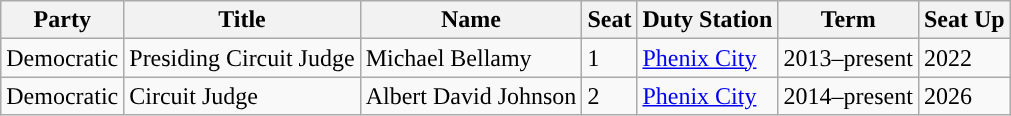<table class = "wikitable">
<tr>
<th>Party</th>
<th>Title</th>
<th>Name</th>
<th>Seat</th>
<th>Duty Station</th>
<th>Term</th>
<th>Seat Up</th>
</tr>
<tr>
<td style="background:">Democratic</td>
<td>Presiding Circuit Judge</td>
<td>Michael Bellamy</td>
<td>1</td>
<td><a href='#'>Phenix City</a></td>
<td>2013–present</td>
<td>2022</td>
</tr>
<tr>
<td style="background:">Democratic</td>
<td>Circuit Judge</td>
<td>Albert David Johnson</td>
<td>2</td>
<td><a href='#'>Phenix City</a></td>
<td>2014–present</td>
<td>2026</td>
</tr>
</table>
